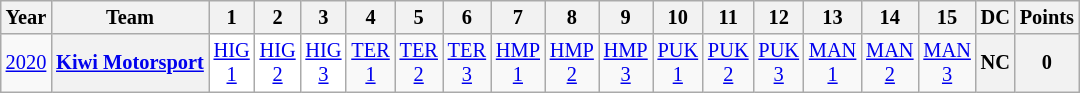<table class="wikitable" style="text-align:center; font-size:85%;">
<tr>
<th>Year</th>
<th>Team</th>
<th>1</th>
<th>2</th>
<th>3</th>
<th>4</th>
<th>5</th>
<th>6</th>
<th>7</th>
<th>8</th>
<th>9</th>
<th>10</th>
<th>11</th>
<th>12</th>
<th>13</th>
<th>14</th>
<th>15</th>
<th>DC</th>
<th>Points</th>
</tr>
<tr>
<td><a href='#'>2020</a></td>
<th nowrap><a href='#'>Kiwi Motorsport</a></th>
<td style="background:#FFFFFF;"><a href='#'>HIG<br>1</a><br></td>
<td style="background:#FFFFFF;"><a href='#'>HIG<br>2</a><br></td>
<td style="background:#FFFFFF;"><a href='#'>HIG<br>3</a><br></td>
<td><a href='#'>TER<br>1</a></td>
<td><a href='#'>TER<br>2</a></td>
<td><a href='#'>TER<br>3</a></td>
<td><a href='#'>HMP<br>1</a></td>
<td><a href='#'>HMP<br>2</a></td>
<td><a href='#'>HMP<br>3</a></td>
<td><a href='#'>PUK<br>1</a></td>
<td><a href='#'>PUK<br>2</a></td>
<td><a href='#'>PUK<br>3</a></td>
<td><a href='#'>MAN<br>1</a></td>
<td><a href='#'>MAN<br>2</a></td>
<td><a href='#'>MAN<br>3</a></td>
<th>NC</th>
<th>0</th>
</tr>
</table>
